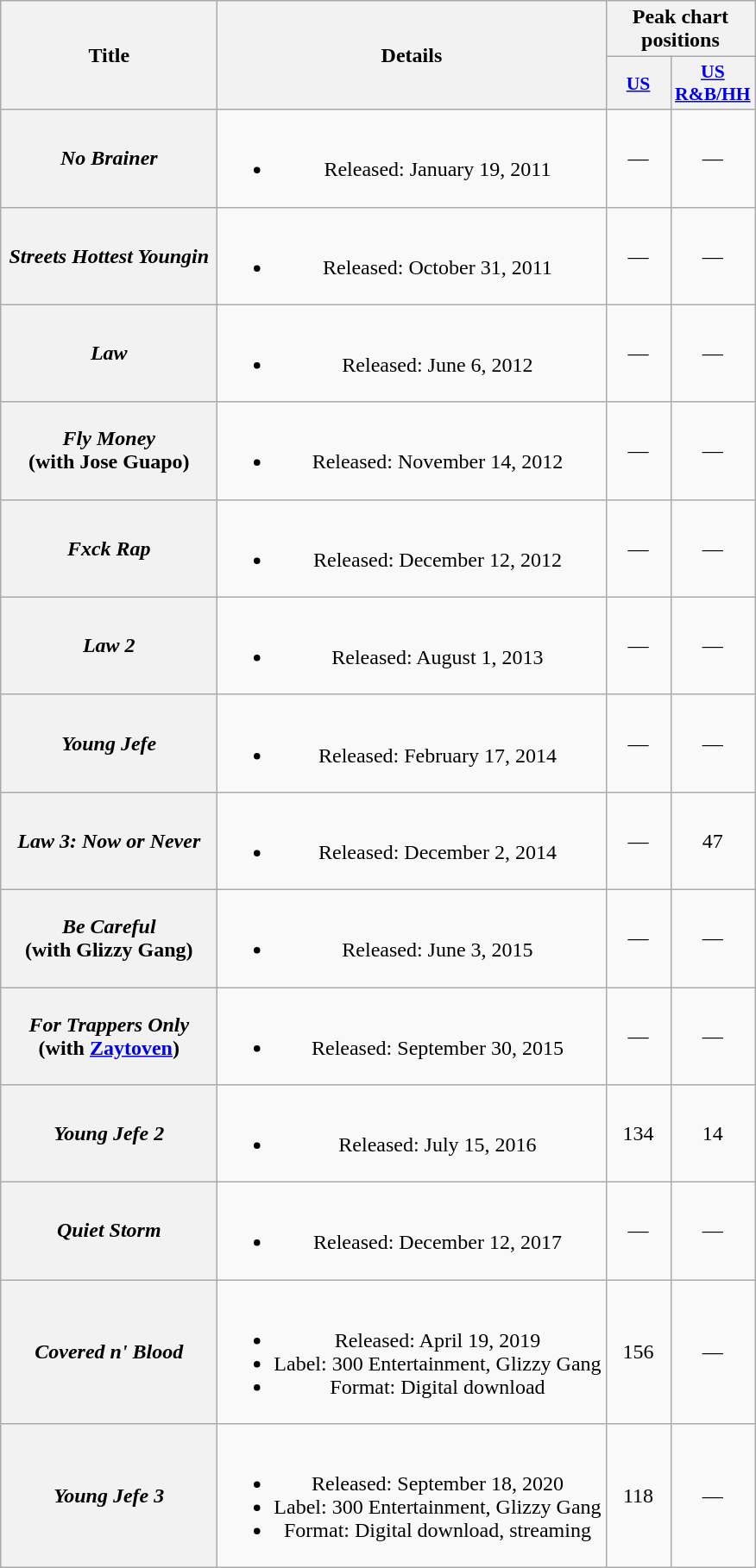<table class="wikitable plainrowheaders" style="text-align:center;">
<tr>
<th scope="col" rowspan="2" style="width:10em;">Title</th>
<th rowspan="2" scope="col">Details</th>
<th scope="col" colspan="2">Peak chart positions</th>
</tr>
<tr>
<th scope="col" style="width:3em;font-size:90%;"><a href='#'>US</a><br></th>
<th scope="col" style="width:3em;font-size:90%;"><a href='#'>US<br>R&B/HH</a><br></th>
</tr>
<tr>
<th scope="row"><em>No Brainer</em></th>
<td><br><ul><li>Released: January 19, 2011</li></ul></td>
<td>—</td>
<td>—</td>
</tr>
<tr>
<th scope="row"><em>Streets Hottest Youngin</em></th>
<td><br><ul><li>Released: October 31, 2011</li></ul></td>
<td>—</td>
<td>—</td>
</tr>
<tr>
<th scope="row"><em>Law</em></th>
<td><br><ul><li>Released: June 6, 2012</li></ul></td>
<td>—</td>
<td>—</td>
</tr>
<tr>
<th scope="row"><em>Fly Money</em><br><span>(with Jose Guapo)</span></th>
<td><br><ul><li>Released: November 14, 2012</li></ul></td>
<td>—</td>
<td>—</td>
</tr>
<tr>
<th scope="row"><em>Fxck Rap</em></th>
<td><br><ul><li>Released: December 12, 2012</li></ul></td>
<td>—</td>
<td>—</td>
</tr>
<tr>
<th scope="row"><em>Law 2</em></th>
<td><br><ul><li>Released: August 1, 2013</li></ul></td>
<td>—</td>
<td>—</td>
</tr>
<tr>
<th scope="row"><em>Young Jefe</em></th>
<td><br><ul><li>Released: February 17, 2014</li></ul></td>
<td>—</td>
<td>—</td>
</tr>
<tr>
<th scope="row"><em>Law 3: Now or Never</em></th>
<td><br><ul><li>Released: December 2, 2014</li></ul></td>
<td>—</td>
<td>47</td>
</tr>
<tr>
<th scope="row"><em>Be Careful</em><br><span>(with Glizzy Gang)</span></th>
<td><br><ul><li>Released: June 3, 2015</li></ul></td>
<td>—</td>
<td>—</td>
</tr>
<tr>
<th scope="row"><em>For Trappers Only</em><br><span>(with <a href='#'>Zaytoven</a>)</span></th>
<td><br><ul><li>Released: September 30, 2015</li></ul></td>
<td>—</td>
<td>—</td>
</tr>
<tr>
<th scope="row"><em>Young Jefe 2</em></th>
<td><br><ul><li>Released: July 15, 2016</li></ul></td>
<td>134</td>
<td>14</td>
</tr>
<tr>
<th scope="row"><em>Quiet Storm</em></th>
<td><br><ul><li>Released: December 12, 2017</li></ul></td>
<td>—</td>
<td>—</td>
</tr>
<tr>
<th scope="row"><em>Covered n' Blood</em></th>
<td><br><ul><li>Released: April 19, 2019</li><li>Label: 300 Entertainment, Glizzy Gang</li><li>Format: Digital download</li></ul></td>
<td>156</td>
<td>—</td>
</tr>
<tr>
<th scope="row"><em>Young Jefe 3</em></th>
<td><br><ul><li>Released: September 18, 2020</li><li>Label: 300 Entertainment, Glizzy Gang</li><li>Format: Digital download, streaming</li></ul></td>
<td>118</td>
<td>—</td>
</tr>
</table>
